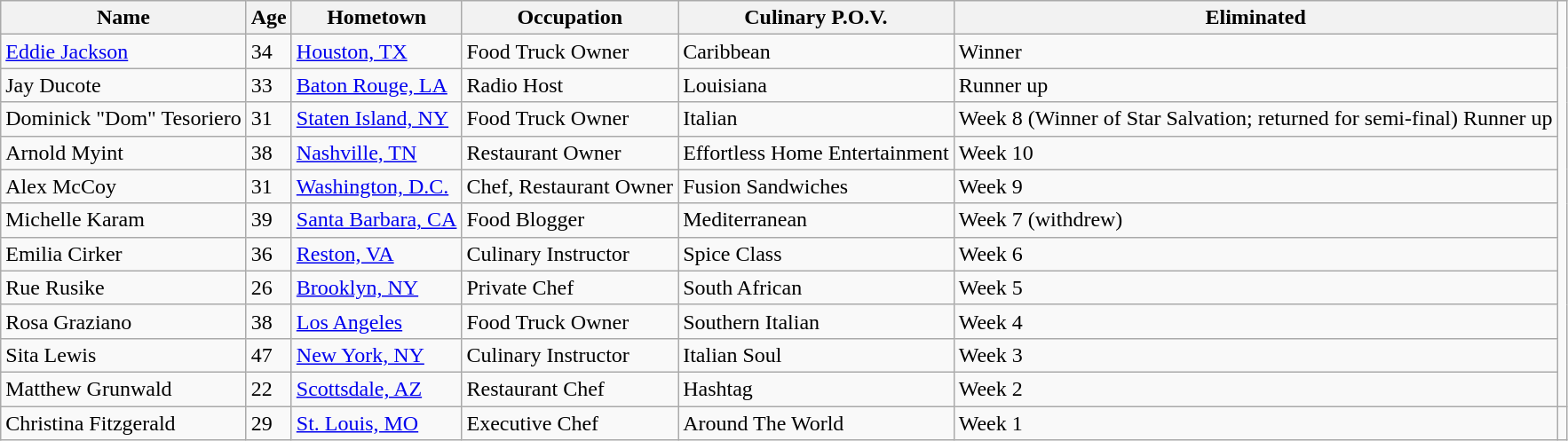<table class="wikitable">
<tr>
<th>Name</th>
<th>Age</th>
<th>Hometown</th>
<th>Occupation</th>
<th>Culinary P.O.V.</th>
<th>Eliminated</th>
</tr>
<tr>
<td><a href='#'>Eddie Jackson</a></td>
<td>34</td>
<td><a href='#'>Houston, TX</a></td>
<td>Food Truck Owner</td>
<td>Caribbean</td>
<td>Winner</td>
</tr>
<tr>
<td>Jay Ducote</td>
<td>33</td>
<td><a href='#'>Baton Rouge, LA</a></td>
<td>Radio Host</td>
<td>Louisiana</td>
<td>Runner up</td>
</tr>
<tr>
<td>Dominick "Dom" Tesoriero</td>
<td>31</td>
<td><a href='#'>Staten Island, NY</a></td>
<td>Food Truck Owner</td>
<td>Italian</td>
<td>Week 8 (Winner of Star Salvation; returned for semi-final) Runner up</td>
</tr>
<tr>
<td>Arnold Myint</td>
<td>38</td>
<td><a href='#'>Nashville, TN</a></td>
<td>Restaurant Owner</td>
<td>Effortless Home Entertainment</td>
<td>Week 10</td>
</tr>
<tr>
<td>Alex McCoy</td>
<td>31</td>
<td><a href='#'>Washington, D.C.</a></td>
<td>Chef, Restaurant Owner</td>
<td>Fusion Sandwiches</td>
<td>Week 9</td>
</tr>
<tr>
<td>Michelle Karam</td>
<td>39</td>
<td><a href='#'>Santa Barbara, CA</a></td>
<td>Food Blogger</td>
<td>Mediterranean</td>
<td>Week 7 (withdrew)</td>
</tr>
<tr>
<td>Emilia Cirker</td>
<td>36</td>
<td><a href='#'>Reston, VA</a></td>
<td>Culinary Instructor</td>
<td>Spice Class</td>
<td>Week 6</td>
</tr>
<tr>
<td>Rue Rusike</td>
<td>26</td>
<td><a href='#'>Brooklyn, NY</a></td>
<td>Private Chef</td>
<td>South African</td>
<td>Week 5</td>
</tr>
<tr>
<td>Rosa Graziano</td>
<td>38</td>
<td><a href='#'>Los Angeles</a></td>
<td>Food Truck Owner</td>
<td>Southern Italian</td>
<td>Week 4</td>
</tr>
<tr>
<td>Sita Lewis</td>
<td>47</td>
<td><a href='#'>New York, NY</a></td>
<td>Culinary Instructor</td>
<td>Italian Soul</td>
<td>Week 3</td>
</tr>
<tr>
<td>Matthew Grunwald</td>
<td>22</td>
<td><a href='#'>Scottsdale, AZ</a></td>
<td>Restaurant Chef</td>
<td>Hashtag</td>
<td>Week 2</td>
</tr>
<tr>
<td>Christina Fitzgerald</td>
<td>29</td>
<td><a href='#'>St. Louis, MO</a></td>
<td>Executive Chef</td>
<td>Around The World</td>
<td>Week 1</td>
<td></td>
</tr>
</table>
